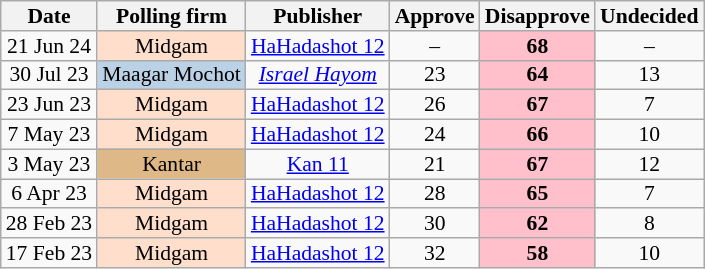<table class="wikitable sortable" style="text-align:center; font-size:90%; line-height:13px">
<tr>
<th>Date</th>
<th>Polling firm</th>
<th>Publisher</th>
<th>Approve</th>
<th>Disapprove</th>
<th>Undecided</th>
</tr>
<tr>
<td data-sort-value=2024-06-21>21 Jun 24</td>
<td style=background:#FFDFCC>Midgam</td>
<td><a href='#'>HaHadashot 12</a></td>
<td>–</td>
<td style=background:pink><strong>68</strong></td>
<td>–</td>
</tr>
<tr>
<td data-sort-value=2023-07-30>30 Jul 23</td>
<td style=background:#BAD1E6>Maagar Mochot</td>
<td><em><a href='#'>Israel Hayom</a></em></td>
<td>23</td>
<td style=background:pink><strong>64</strong></td>
<td>13</td>
</tr>
<tr>
<td data-sort-value=2023-06-23>23 Jun 23</td>
<td style=background:#FFDFCC>Midgam</td>
<td><a href='#'>HaHadashot 12</a></td>
<td>26</td>
<td style=background:pink><strong>67</strong></td>
<td>7</td>
</tr>
<tr>
<td data-sort-value=2023-05-07>7 May 23</td>
<td style=background:#FFDFCC>Midgam</td>
<td><a href='#'>HaHadashot 12</a></td>
<td>24</td>
<td style=background:pink><strong>66</strong></td>
<td>10</td>
</tr>
<tr>
<td data-sort-value=2023-05-03>3 May 23</td>
<td style=background:burlywood>Kantar</td>
<td><a href='#'>Kan 11</a></td>
<td>21</td>
<td style=background:pink><strong>67</strong></td>
<td>12</td>
</tr>
<tr>
<td data-sort-value=2023-04-06>6 Apr 23</td>
<td style=background:#FFDFCC>Midgam</td>
<td><a href='#'>HaHadashot 12</a></td>
<td>28</td>
<td style=background:pink><strong>65</strong></td>
<td>7</td>
</tr>
<tr>
<td data-sort-value=2023-02-28>28 Feb 23</td>
<td style=background:#FFDFCC>Midgam</td>
<td><a href='#'>HaHadashot 12</a></td>
<td>30</td>
<td style=background:pink><strong>62</strong></td>
<td>8</td>
</tr>
<tr>
<td data-sort-value=2023-02-17>17 Feb 23</td>
<td style=background:#FFDFCC>Midgam</td>
<td><a href='#'>HaHadashot 12</a></td>
<td>32</td>
<td style=background:pink><strong>58</strong></td>
<td>10</td>
</tr>
</table>
